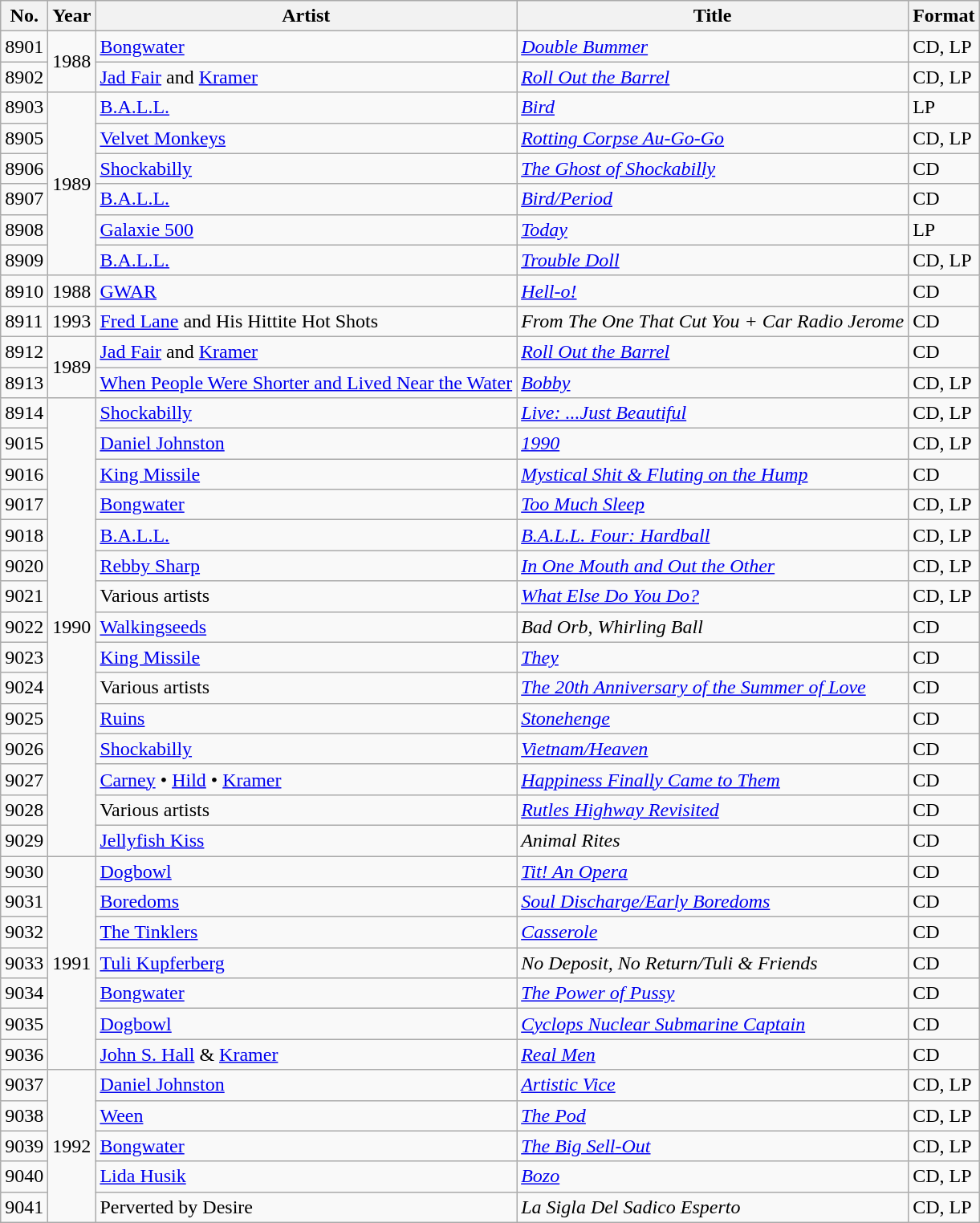<table class="wikitable sortable">
<tr>
<th>No.</th>
<th>Year</th>
<th>Artist</th>
<th>Title</th>
<th>Format</th>
</tr>
<tr>
<td>8901</td>
<td rowspan="2">1988</td>
<td><a href='#'>Bongwater</a></td>
<td><em><a href='#'>Double Bummer</a></em></td>
<td>CD, LP</td>
</tr>
<tr>
<td>8902</td>
<td><a href='#'>Jad Fair</a> and <a href='#'>Kramer</a></td>
<td><em><a href='#'>Roll Out the Barrel</a></em></td>
<td>CD, LP</td>
</tr>
<tr>
<td>8903</td>
<td rowspan="6">1989</td>
<td><a href='#'>B.A.L.L.</a></td>
<td><em><a href='#'>Bird</a></em></td>
<td>LP</td>
</tr>
<tr>
<td>8905</td>
<td><a href='#'>Velvet Monkeys</a></td>
<td><em><a href='#'>Rotting Corpse Au-Go-Go</a></em></td>
<td>CD, LP</td>
</tr>
<tr>
<td>8906</td>
<td><a href='#'>Shockabilly</a></td>
<td><em><a href='#'>The Ghost of Shockabilly</a></em></td>
<td>CD</td>
</tr>
<tr>
<td>8907</td>
<td><a href='#'>B.A.L.L.</a></td>
<td><em><a href='#'>Bird/Period</a></em></td>
<td>CD</td>
</tr>
<tr>
<td>8908</td>
<td><a href='#'>Galaxie 500</a></td>
<td><em><a href='#'>Today</a></em></td>
<td>LP</td>
</tr>
<tr>
<td>8909</td>
<td><a href='#'>B.A.L.L.</a></td>
<td><em><a href='#'>Trouble Doll</a></em></td>
<td>CD, LP</td>
</tr>
<tr>
<td>8910</td>
<td>1988</td>
<td><a href='#'>GWAR</a></td>
<td><em><a href='#'>Hell-o!</a></em></td>
<td>CD</td>
</tr>
<tr>
<td>8911</td>
<td>1993</td>
<td><a href='#'>Fred Lane</a> and His Hittite Hot Shots</td>
<td><em>From The One That Cut You + Car Radio Jerome</em></td>
<td>CD</td>
</tr>
<tr>
<td>8912</td>
<td rowspan="2">1989</td>
<td><a href='#'>Jad Fair</a> and <a href='#'>Kramer</a></td>
<td><em><a href='#'>Roll Out the Barrel</a></em></td>
<td>CD</td>
</tr>
<tr>
<td>8913</td>
<td><a href='#'>When People Were Shorter and Lived Near the Water</a></td>
<td><em><a href='#'>Bobby</a></em></td>
<td>CD, LP</td>
</tr>
<tr>
<td>8914</td>
<td rowspan="15">1990</td>
<td><a href='#'>Shockabilly</a></td>
<td><em><a href='#'>Live: ...Just Beautiful</a></em></td>
<td>CD, LP</td>
</tr>
<tr>
<td>9015</td>
<td><a href='#'>Daniel Johnston</a></td>
<td><em><a href='#'>1990</a></em></td>
<td>CD, LP</td>
</tr>
<tr>
<td>9016</td>
<td><a href='#'>King Missile</a></td>
<td><em><a href='#'>Mystical Shit & Fluting on the Hump</a></em></td>
<td>CD</td>
</tr>
<tr>
<td>9017</td>
<td><a href='#'>Bongwater</a></td>
<td><em><a href='#'>Too Much Sleep</a></em></td>
<td>CD, LP</td>
</tr>
<tr>
<td>9018</td>
<td><a href='#'>B.A.L.L.</a></td>
<td><em><a href='#'>B.A.L.L. Four: Hardball</a></em></td>
<td>CD, LP</td>
</tr>
<tr>
<td>9020</td>
<td><a href='#'>Rebby Sharp</a></td>
<td><em><a href='#'>In One Mouth and Out the Other</a></em></td>
<td>CD, LP</td>
</tr>
<tr>
<td>9021</td>
<td>Various artists</td>
<td><em><a href='#'>What Else Do You Do?</a></em></td>
<td>CD, LP</td>
</tr>
<tr>
<td>9022</td>
<td><a href='#'>Walkingseeds</a></td>
<td><em>Bad Orb, Whirling Ball</em></td>
<td>CD</td>
</tr>
<tr>
<td>9023</td>
<td><a href='#'>King Missile</a></td>
<td><em><a href='#'>They</a></em></td>
<td>CD</td>
</tr>
<tr>
<td>9024</td>
<td>Various artists</td>
<td><em><a href='#'>The 20th Anniversary of the Summer of Love</a></em></td>
<td>CD</td>
</tr>
<tr>
<td>9025</td>
<td><a href='#'>Ruins</a></td>
<td><em><a href='#'>Stonehenge</a></em></td>
<td>CD</td>
</tr>
<tr>
<td>9026</td>
<td><a href='#'>Shockabilly</a></td>
<td><em><a href='#'>Vietnam/Heaven</a></em></td>
<td>CD</td>
</tr>
<tr>
<td>9027</td>
<td><a href='#'>Carney</a> • <a href='#'>Hild</a> • <a href='#'>Kramer</a></td>
<td><em><a href='#'>Happiness Finally Came to Them</a></em></td>
<td>CD</td>
</tr>
<tr>
<td>9028</td>
<td>Various artists</td>
<td><em><a href='#'>Rutles Highway Revisited</a></em></td>
<td>CD</td>
</tr>
<tr>
<td>9029</td>
<td><a href='#'>Jellyfish Kiss</a></td>
<td><em>Animal Rites</em></td>
<td>CD</td>
</tr>
<tr>
<td>9030</td>
<td rowspan="7">1991</td>
<td><a href='#'>Dogbowl</a></td>
<td><em><a href='#'>Tit! An Opera</a></em></td>
<td>CD</td>
</tr>
<tr>
<td>9031</td>
<td><a href='#'>Boredoms</a></td>
<td><em><a href='#'>Soul Discharge/Early Boredoms</a></em></td>
<td>CD</td>
</tr>
<tr>
<td>9032</td>
<td><a href='#'>The Tinklers</a></td>
<td><em><a href='#'>Casserole</a></em></td>
<td>CD</td>
</tr>
<tr>
<td>9033</td>
<td><a href='#'>Tuli Kupferberg</a></td>
<td><em>No Deposit, No Return/Tuli & Friends</em></td>
<td>CD</td>
</tr>
<tr>
<td>9034</td>
<td><a href='#'>Bongwater</a></td>
<td><em><a href='#'>The Power of Pussy</a></em></td>
<td>CD</td>
</tr>
<tr>
<td>9035</td>
<td><a href='#'>Dogbowl</a></td>
<td><em><a href='#'>Cyclops Nuclear Submarine Captain</a></em></td>
<td>CD</td>
</tr>
<tr>
<td>9036</td>
<td><a href='#'>John S. Hall</a> & <a href='#'>Kramer</a></td>
<td><em><a href='#'>Real Men</a></em></td>
<td>CD</td>
</tr>
<tr>
<td>9037</td>
<td rowspan="5">1992</td>
<td><a href='#'>Daniel Johnston</a></td>
<td><em><a href='#'>Artistic Vice</a></em></td>
<td>CD, LP</td>
</tr>
<tr>
<td>9038</td>
<td><a href='#'>Ween</a></td>
<td><em><a href='#'>The Pod</a></em></td>
<td>CD, LP</td>
</tr>
<tr>
<td>9039</td>
<td><a href='#'>Bongwater</a></td>
<td><em><a href='#'>The Big Sell-Out</a></em></td>
<td>CD, LP</td>
</tr>
<tr>
<td>9040</td>
<td><a href='#'>Lida Husik</a></td>
<td><em><a href='#'>Bozo</a></em></td>
<td>CD, LP</td>
</tr>
<tr>
<td>9041</td>
<td>Perverted by Desire</td>
<td><em>La Sigla Del Sadico Esperto</em></td>
<td>CD, LP</td>
</tr>
</table>
